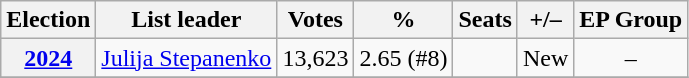<table class=wikitable style=text-align:center>
<tr>
<th>Election</th>
<th>List leader</th>
<th>Votes</th>
<th>%</th>
<th>Seats</th>
<th>+/–</th>
<th>EP Group</th>
</tr>
<tr>
<th><a href='#'>2024</a></th>
<td><a href='#'>Julija Stepanenko</a></td>
<td>13,623</td>
<td>2.65 (#8)</td>
<td></td>
<td>New</td>
<td>–</td>
</tr>
<tr>
</tr>
</table>
